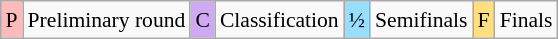<table class="wikitable" style="margin:0.5em auto; font-size:90%; line-height:1.25em; text-align:center;">
<tr>
<td bgcolor="#FFBBBB" align=center>P</td>
<td>Preliminary round</td>
<td bgcolor="#D0A9F5" align=center>C</td>
<td>Classification</td>
<td bgcolor="#97DEFF" align=center>½</td>
<td>Semifinals</td>
<td bgcolor="#FFDF80" align=center>F</td>
<td>Finals</td>
</tr>
</table>
